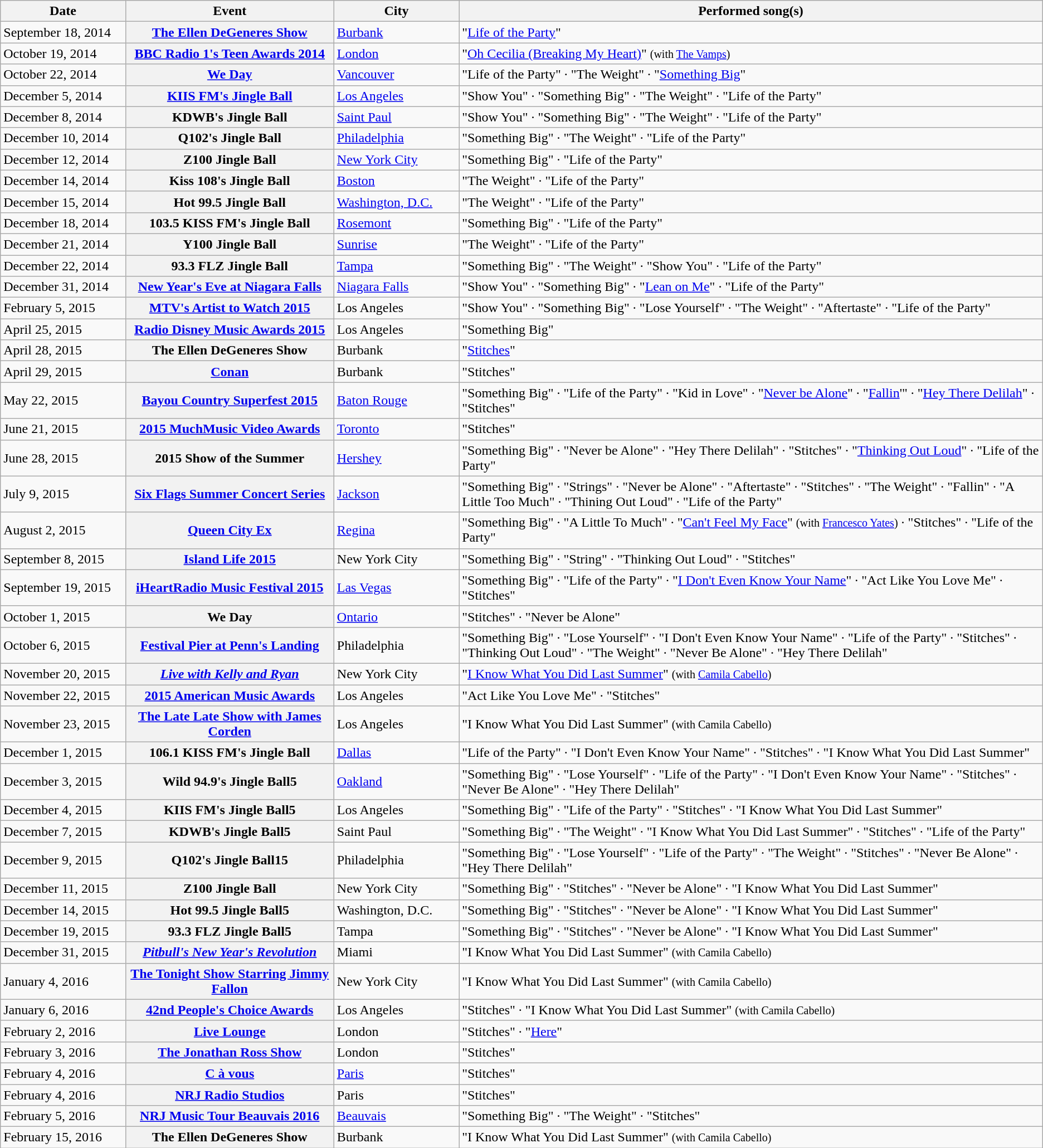<table class="wikitable sortable plainrowheaders">
<tr>
<th style="width:12%;">Date</th>
<th style="width:20%;">Event</th>
<th style="width:12%;">City</th>
<th>Performed song(s)</th>
</tr>
<tr>
<td>September 18, 2014</td>
<th scope="row"><a href='#'>The Ellen DeGeneres Show</a></th>
<td><a href='#'>Burbank</a></td>
<td>"<a href='#'>Life of the Party</a>"</td>
</tr>
<tr>
<td>October 19, 2014</td>
<th scope="row"><a href='#'>BBC Radio 1's Teen Awards 2014</a></th>
<td><a href='#'>London</a></td>
<td>"<a href='#'>Oh Cecilia (Breaking My Heart)</a>" <small>(with <a href='#'>The Vamps</a>)</small></td>
</tr>
<tr>
<td>October 22, 2014</td>
<th scope="row"><a href='#'>We Day</a></th>
<td><a href='#'>Vancouver</a></td>
<td>"Life of the Party" · "The Weight" · "<a href='#'>Something Big</a>"</td>
</tr>
<tr>
<td>December 5, 2014</td>
<th scope="row"><a href='#'>KIIS FM's Jingle Ball</a></th>
<td><a href='#'>Los Angeles</a></td>
<td>"Show You" · "Something Big" · "The Weight" · "Life of the Party"</td>
</tr>
<tr>
<td>December 8, 2014</td>
<th scope="row">KDWB's Jingle Ball</th>
<td><a href='#'>Saint Paul</a></td>
<td>"Show You" · "Something Big" · "The Weight" · "Life of the Party"</td>
</tr>
<tr>
<td>December 10, 2014</td>
<th scope="row">Q102's Jingle Ball</th>
<td><a href='#'>Philadelphia</a></td>
<td>"Something Big" · "The Weight" · "Life of the Party"</td>
</tr>
<tr>
<td>December 12, 2014</td>
<th scope="row">Z100 Jingle Ball</th>
<td><a href='#'>New York City</a></td>
<td>"Something Big" · "Life of the Party"</td>
</tr>
<tr>
<td>December 14, 2014</td>
<th scope="row">Kiss 108's Jingle Ball</th>
<td><a href='#'>Boston</a></td>
<td>"The Weight" · "Life of the Party"</td>
</tr>
<tr>
<td>December 15, 2014</td>
<th scope="row">Hot 99.5 Jingle Ball</th>
<td><a href='#'>Washington, D.C.</a></td>
<td>"The Weight" · "Life of the Party"</td>
</tr>
<tr>
<td>December 18, 2014</td>
<th scope="row">103.5 KISS FM's Jingle Ball</th>
<td><a href='#'>Rosemont</a></td>
<td>"Something Big" · "Life of the Party"</td>
</tr>
<tr>
<td>December 21, 2014</td>
<th scope="row">Y100 Jingle Ball</th>
<td><a href='#'>Sunrise</a></td>
<td>"The Weight" · "Life of the Party"</td>
</tr>
<tr>
<td>December 22, 2014</td>
<th scope="row">93.3 FLZ Jingle Ball</th>
<td><a href='#'>Tampa</a></td>
<td>"Something Big" · "The Weight" · "Show You" · "Life of the Party"</td>
</tr>
<tr>
<td>December 31, 2014</td>
<th scope="row"><a href='#'>New Year's Eve at Niagara Falls</a></th>
<td><a href='#'>Niagara Falls</a></td>
<td>"Show You" · "Something Big" · "<a href='#'>Lean on Me</a>" · "Life of the Party"</td>
</tr>
<tr>
<td>February 5, 2015</td>
<th scope="row"><a href='#'>MTV's Artist to Watch 2015</a></th>
<td>Los Angeles</td>
<td>"Show You" · "Something Big" · "Lose Yourself" · "The Weight" · "Aftertaste" · "Life of the Party"</td>
</tr>
<tr>
<td>April 25, 2015</td>
<th scope="row"><a href='#'>Radio Disney Music Awards 2015</a></th>
<td>Los Angeles</td>
<td>"Something Big"</td>
</tr>
<tr>
<td>April 28, 2015</td>
<th scope="row">The Ellen DeGeneres Show</th>
<td>Burbank</td>
<td>"<a href='#'>Stitches</a>"</td>
</tr>
<tr>
<td>April 29, 2015</td>
<th scope="row"><a href='#'>Conan</a></th>
<td>Burbank</td>
<td>"Stitches"</td>
</tr>
<tr>
<td>May 22, 2015</td>
<th scope="row"><a href='#'>Bayou Country Superfest 2015</a></th>
<td><a href='#'>Baton Rouge</a></td>
<td>"Something Big" · "Life of the Party" · "Kid in Love" · "<a href='#'>Never be Alone</a>" · "<a href='#'>Fallin</a>'" · "<a href='#'>Hey There Delilah</a>" · "Stitches"</td>
</tr>
<tr>
<td>June 21, 2015</td>
<th scope="row"><a href='#'>2015 MuchMusic Video Awards</a></th>
<td><a href='#'>Toronto</a></td>
<td>"Stitches"</td>
</tr>
<tr>
<td>June 28, 2015</td>
<th scope="row">2015 Show of the Summer</th>
<td><a href='#'>Hershey</a></td>
<td>"Something Big" · "Never be Alone" · "Hey There Delilah" · "Stitches" · "<a href='#'>Thinking Out Loud</a>" · "Life of the Party"</td>
</tr>
<tr>
<td>July 9, 2015</td>
<th scope="row"><a href='#'>Six Flags Summer Concert Series</a></th>
<td><a href='#'>Jackson</a></td>
<td>"Something Big" · "Strings" · "Never be Alone" · "Aftertaste" · "Stitches" · "The Weight" · "Fallin" · "A Little Too Much" · "Thining Out Loud" · "Life of the Party"</td>
</tr>
<tr>
<td>August 2, 2015</td>
<th scope="row"><a href='#'>Queen City Ex</a></th>
<td><a href='#'>Regina</a></td>
<td>"Something Big" · "A Little To Much" · "<a href='#'>Can't Feel My Face</a>" <small>(with <a href='#'>Francesco Yates</a>)</small> · "Stitches" · "Life of the Party"</td>
</tr>
<tr>
<td>September 8, 2015</td>
<th scope="row"><a href='#'>Island Life 2015</a></th>
<td>New York City</td>
<td>"Something Big" · "String" · "Thinking Out Loud" · "Stitches"</td>
</tr>
<tr>
<td>September 19, 2015</td>
<th scope="row"><a href='#'>iHeartRadio Music Festival 2015</a></th>
<td><a href='#'>Las Vegas</a></td>
<td>"Something Big" · "Life of the Party" · "<a href='#'>I Don't Even Know Your Name</a>" · "Act Like You Love Me" · "Stitches"</td>
</tr>
<tr>
<td>October 1, 2015</td>
<th scope="row">We Day</th>
<td><a href='#'>Ontario</a></td>
<td>"Stitches" · "Never be Alone"</td>
</tr>
<tr>
<td>October 6, 2015</td>
<th scope="row"><a href='#'>Festival Pier at Penn's Landing</a></th>
<td>Philadelphia</td>
<td>"Something Big" · "Lose Yourself" · "I Don't Even Know Your Name" · "Life of the Party" · "Stitches" · "Thinking Out Loud" · "The Weight" · "Never Be Alone" · "Hey There Delilah"</td>
</tr>
<tr>
<td>November 20, 2015</td>
<th scope="row"><em><a href='#'>Live with Kelly and Ryan</a></em></th>
<td>New York City</td>
<td>"<a href='#'>I Know What You Did Last Summer</a>" <small>(with <a href='#'>Camila Cabello</a>)</small></td>
</tr>
<tr>
<td>November 22, 2015</td>
<th scope="row"><a href='#'>2015 American Music Awards</a></th>
<td>Los Angeles</td>
<td>"Act Like You Love Me" · "Stitches"</td>
</tr>
<tr>
<td>November 23, 2015</td>
<th scope="row"><a href='#'>The Late Late Show with James Corden</a></th>
<td>Los Angeles</td>
<td>"I Know What You Did Last Summer" <small>(with Camila Cabello)</small></td>
</tr>
<tr>
<td>December 1, 2015</td>
<th scope="row">106.1 KISS FM's Jingle Ball</th>
<td><a href='#'>Dallas</a></td>
<td>"Life of the Party" · "I Don't Even Know Your Name" · "Stitches" · "I Know What You Did Last Summer"</td>
</tr>
<tr>
<td>December 3, 2015</td>
<th scope="row">Wild 94.9's Jingle Ball5</th>
<td><a href='#'>Oakland</a></td>
<td>"Something Big" · "Lose Yourself" · "Life of the Party" · "I Don't Even Know Your Name" · "Stitches" · "Never Be Alone" ·  "Hey There Delilah"</td>
</tr>
<tr>
<td>December 4, 2015</td>
<th scope="row">KIIS FM's Jingle Ball5</th>
<td>Los Angeles</td>
<td>"Something Big" · "Life of the Party" · "Stitches" · "I Know What You Did Last Summer"</td>
</tr>
<tr>
<td>December 7, 2015</td>
<th scope="row">KDWB's Jingle Ball5</th>
<td>Saint Paul</td>
<td>"Something Big" · "The Weight" · "I Know What You Did Last Summer" · "Stitches" · "Life of the Party"</td>
</tr>
<tr>
<td>December 9, 2015</td>
<th scope="row">Q102's Jingle Ball15</th>
<td>Philadelphia</td>
<td>"Something Big" · "Lose Yourself" · "Life of the Party" · "The Weight" · "Stitches" · "Never Be Alone" ·  "Hey There Delilah"</td>
</tr>
<tr>
<td>December 11, 2015</td>
<th scope="row">Z100 Jingle Ball</th>
<td>New York City</td>
<td>"Something Big" · "Stitches" · "Never be Alone" · "I Know What You Did Last Summer"</td>
</tr>
<tr>
<td>December 14, 2015</td>
<th scope="row">Hot 99.5 Jingle Ball5</th>
<td>Washington, D.C.</td>
<td>"Something Big" · "Stitches" · "Never be Alone" · "I Know What You Did Last Summer"</td>
</tr>
<tr>
<td>December 19, 2015</td>
<th scope="row">93.3 FLZ Jingle Ball5</th>
<td>Tampa</td>
<td>"Something Big" · "Stitches" · "Never be Alone" · "I Know What You Did Last Summer"</td>
</tr>
<tr>
<td>December 31, 2015</td>
<th scope="row"><em><a href='#'>Pitbull's New Year's Revolution</a></em></th>
<td>Miami</td>
<td>"I Know What You Did Last Summer" <small>(with Camila Cabello)</small></td>
</tr>
<tr>
<td>January 4, 2016</td>
<th scope="row"><a href='#'>The Tonight Show Starring Jimmy Fallon</a></th>
<td>New York City</td>
<td>"I Know What You Did Last Summer" <small>(with Camila Cabello)</small></td>
</tr>
<tr>
<td>January 6, 2016</td>
<th scope="row"><a href='#'>42nd People's Choice Awards</a></th>
<td>Los Angeles</td>
<td>"Stitches" · "I Know What You Did Last Summer" <small>(with Camila Cabello)</small></td>
</tr>
<tr>
<td>February 2, 2016</td>
<th scope="row"><a href='#'>Live Lounge</a></th>
<td>London</td>
<td>"Stitches" · "<a href='#'>Here</a>"</td>
</tr>
<tr>
<td>February 3, 2016</td>
<th scope="row"><a href='#'>The Jonathan Ross Show</a></th>
<td>London</td>
<td>"Stitches"</td>
</tr>
<tr>
<td>February 4, 2016</td>
<th scope="row"><a href='#'>C à vous</a></th>
<td><a href='#'>Paris</a></td>
<td>"Stitches"</td>
</tr>
<tr>
<td>February 4, 2016</td>
<th scope="row"><a href='#'>NRJ Radio Studios</a></th>
<td>Paris</td>
<td>"Stitches"</td>
</tr>
<tr>
<td>February 5, 2016</td>
<th scope="row"><a href='#'>NRJ Music Tour Beauvais 2016</a></th>
<td><a href='#'>Beauvais</a></td>
<td>"Something Big" · "The Weight" · "Stitches"</td>
</tr>
<tr>
<td>February 15, 2016</td>
<th scope="row">The Ellen DeGeneres Show</th>
<td>Burbank</td>
<td>"I Know What You Did Last Summer" <small>(with Camila Cabello)</small></td>
</tr>
</table>
